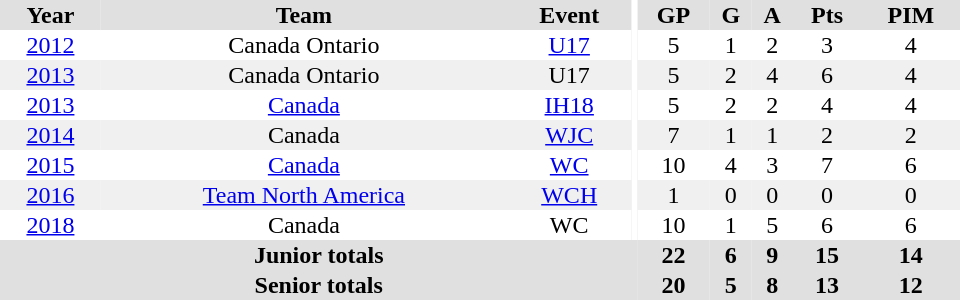<table border="0" cellpadding="1" cellspacing="0" ID="Table3" style="text-align:center; width:40em;">
<tr bgcolor="#e0e0e0">
<th>Year</th>
<th>Team</th>
<th>Event</th>
<th rowspan="102" bgcolor="#ffffff"></th>
<th>GP</th>
<th>G</th>
<th>A</th>
<th>Pts</th>
<th>PIM</th>
</tr>
<tr>
<td><a href='#'>2012</a></td>
<td>Canada Ontario</td>
<td><a href='#'>U17</a></td>
<td>5</td>
<td>1</td>
<td>2</td>
<td>3</td>
<td>4</td>
</tr>
<tr bgcolor="#f0f0f0">
<td><a href='#'>2013</a></td>
<td>Canada Ontario</td>
<td>U17</td>
<td>5</td>
<td>2</td>
<td>4</td>
<td>6</td>
<td>4</td>
</tr>
<tr>
<td><a href='#'>2013</a></td>
<td><a href='#'>Canada</a></td>
<td><a href='#'>IH18</a></td>
<td>5</td>
<td>2</td>
<td>2</td>
<td>4</td>
<td>4</td>
</tr>
<tr bgcolor="#f0f0f0">
<td><a href='#'>2014</a></td>
<td>Canada</td>
<td><a href='#'>WJC</a></td>
<td>7</td>
<td>1</td>
<td>1</td>
<td>2</td>
<td>2</td>
</tr>
<tr>
<td><a href='#'>2015</a></td>
<td><a href='#'>Canada</a></td>
<td><a href='#'>WC</a></td>
<td>10</td>
<td>4</td>
<td>3</td>
<td>7</td>
<td>6</td>
</tr>
<tr bgcolor="#f0f0f0">
<td><a href='#'>2016</a></td>
<td><a href='#'>Team North America</a></td>
<td><a href='#'>WCH</a></td>
<td>1</td>
<td>0</td>
<td>0</td>
<td>0</td>
<td>0</td>
</tr>
<tr>
<td><a href='#'>2018</a></td>
<td>Canada</td>
<td>WC</td>
<td>10</td>
<td>1</td>
<td>5</td>
<td>6</td>
<td>6</td>
</tr>
<tr bgcolor="#e0e0e0">
<th colspan="4">Junior totals</th>
<th>22</th>
<th>6</th>
<th>9</th>
<th>15</th>
<th>14</th>
</tr>
<tr bgcolor="#e0e0e0">
<th colspan="4">Senior totals</th>
<th>20</th>
<th>5</th>
<th>8</th>
<th>13</th>
<th>12</th>
</tr>
</table>
